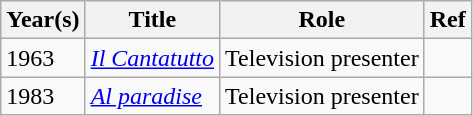<table class="wikitable sortable">
<tr>
<th>Year(s)</th>
<th>Title</th>
<th>Role</th>
<th class="unsortable">Ref</th>
</tr>
<tr>
<td>1963</td>
<td><em><a href='#'>Il Cantatutto</a></em></td>
<td>Television presenter</td>
<td></td>
</tr>
<tr>
<td>1983</td>
<td><em><a href='#'>Al paradise</a></em></td>
<td>Television presenter</td>
<td></td>
</tr>
</table>
